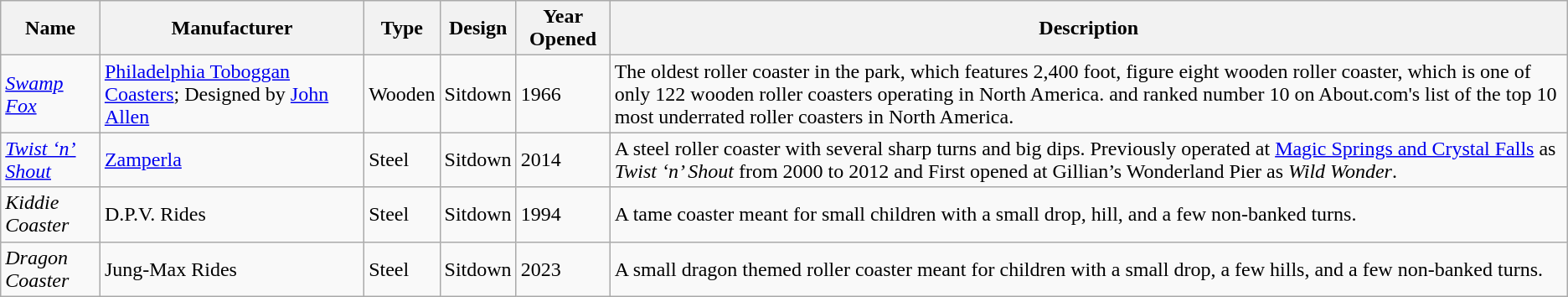<table class="wikitable">
<tr>
<th>Name</th>
<th>Manufacturer</th>
<th>Type</th>
<th>Design</th>
<th>Year Opened</th>
<th>Description</th>
</tr>
<tr>
<td><em><a href='#'>Swamp Fox</a></em></td>
<td><a href='#'>Philadelphia Toboggan Coasters</a>; Designed by <a href='#'>John Allen</a></td>
<td>Wooden</td>
<td>Sitdown</td>
<td>1966</td>
<td>The oldest roller coaster in the park, which features 2,400 foot, figure eight wooden roller coaster, which is one of only 122 wooden roller coasters operating in North America.  and ranked number 10 on About.com's list of the top 10 most underrated roller coasters in North America.</td>
</tr>
<tr>
<td><em><a href='#'>Twist ‘n’ Shout</a></em></td>
<td><a href='#'>Zamperla</a></td>
<td>Steel</td>
<td>Sitdown</td>
<td>2014</td>
<td>A steel roller coaster with several sharp turns and big dips. Previously operated at <a href='#'>Magic Springs and Crystal Falls</a> as <em>Twist ‘n’ Shout</em> from 2000 to 2012 and First opened at Gillian’s Wonderland Pier as <em>Wild Wonder</em>.</td>
</tr>
<tr>
<td><em>Kiddie Coaster</em></td>
<td>D.P.V. Rides</td>
<td>Steel</td>
<td>Sitdown</td>
<td>1994</td>
<td>A tame coaster meant for small children with a small drop, hill, and a few non-banked turns.</td>
</tr>
<tr>
<td><em>Dragon Coaster</em></td>
<td>Jung-Max Rides</td>
<td>Steel</td>
<td>Sitdown</td>
<td>2023</td>
<td>A small dragon themed roller coaster meant for children with a small drop, a few hills, and a few non-banked turns.</td>
</tr>
</table>
